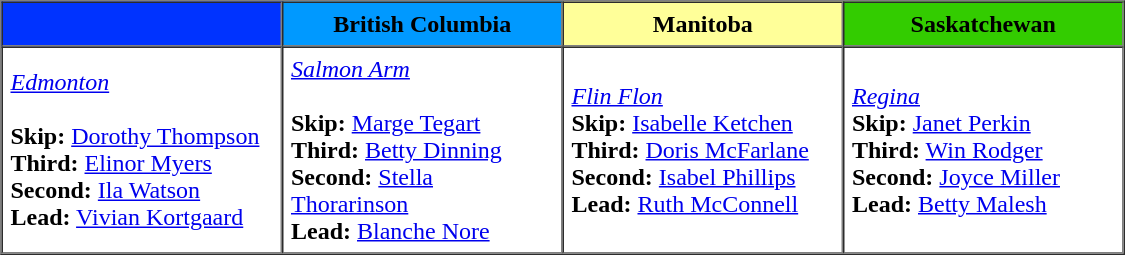<table border=1 cellpadding=5 cellspacing=0>
<tr>
<th bgcolor="#0033ff" width="175"></th>
<th bgcolor="#0099ff" width="175">British Columbia</th>
<th bgcolor="#ffff99" width="175">Manitoba</th>
<th bgcolor="#33cc00" width="175">Saskatchewan</th>
</tr>
<tr>
<td><em><a href='#'>Edmonton</a></em><br><br><strong>Skip:</strong> <a href='#'>Dorothy Thompson</a> <br>
<strong>Third:</strong> <a href='#'>Elinor Myers</a> <br>
<strong>Second:</strong> <a href='#'>Ila Watson</a> <br>
<strong>Lead:</strong> <a href='#'>Vivian Kortgaard</a></td>
<td><em><a href='#'>Salmon Arm</a></em> <br><br><strong>Skip:</strong> <a href='#'>Marge Tegart</a> <br>
<strong>Third:</strong> <a href='#'>Betty Dinning</a> <br>
<strong>Second:</strong> <a href='#'>Stella Thorarinson</a><br>
<strong>Lead:</strong> <a href='#'>Blanche Nore</a></td>
<td><em><a href='#'>Flin Flon</a></em><br><strong>Skip:</strong> <a href='#'>Isabelle Ketchen</a> <br>
<strong>Third:</strong> <a href='#'>Doris McFarlane</a> <br>
<strong>Second:</strong> <a href='#'>Isabel Phillips</a> <br>
<strong>Lead:</strong> <a href='#'>Ruth McConnell</a></td>
<td><em><a href='#'>Regina</a></em><br><strong>Skip:</strong> <a href='#'>Janet Perkin</a> <br>
<strong>Third:</strong> <a href='#'>Win Rodger</a> <br>
<strong>Second:</strong> <a href='#'>Joyce Miller</a> <br>
<strong>Lead:</strong> <a href='#'>Betty Malesh</a></td>
</tr>
</table>
